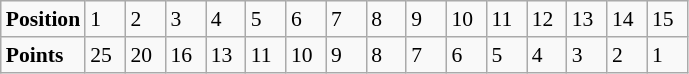<table class="wikitable" style="font-size: 90%;">
<tr>
<td><strong>Position</strong></td>
<td width=20>1</td>
<td width=20>2</td>
<td width=20>3</td>
<td width=20>4</td>
<td width=20>5</td>
<td width=20>6</td>
<td width=20>7</td>
<td width=20>8</td>
<td width=20>9</td>
<td width=20>10</td>
<td width=20>11</td>
<td width=20>12</td>
<td width=20>13</td>
<td width=20>14</td>
<td width=20>15</td>
</tr>
<tr>
<td><strong>Points</strong></td>
<td>25</td>
<td>20</td>
<td>16</td>
<td>13</td>
<td>11</td>
<td>10</td>
<td>9</td>
<td>8</td>
<td>7</td>
<td>6</td>
<td>5</td>
<td>4</td>
<td>3</td>
<td>2</td>
<td>1</td>
</tr>
</table>
